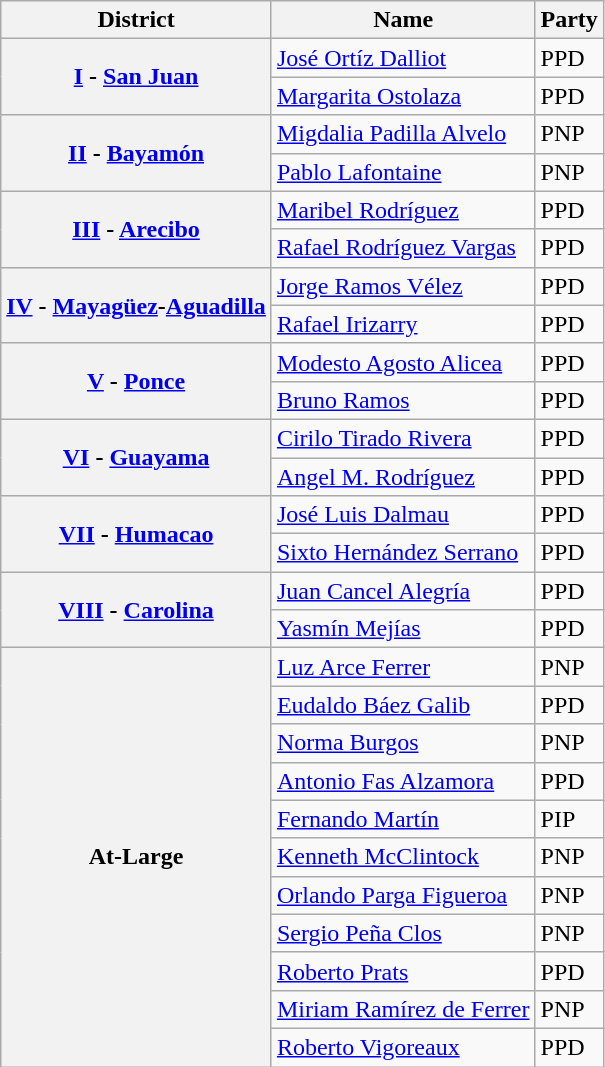<table class="wikitable sortable">
<tr>
<th width=10>District</th>
<th>Name</th>
<th>Party</th>
</tr>
<tr>
<th rowspan=2><a href='#'>I</a> - <a href='#'>San Juan</a></th>
<td><a href='#'>José Ortíz Dalliot</a></td>
<td>PPD</td>
</tr>
<tr>
<td><a href='#'>Margarita Ostolaza</a></td>
<td>PPD</td>
</tr>
<tr>
<th rowspan=2><a href='#'>II</a> - <a href='#'>Bayamón</a></th>
<td><a href='#'>Migdalia Padilla Alvelo</a></td>
<td>PNP</td>
</tr>
<tr>
<td><a href='#'>Pablo Lafontaine</a></td>
<td>PNP</td>
</tr>
<tr>
<th rowspan=2><a href='#'>III</a> - <a href='#'>Arecibo</a></th>
<td><a href='#'>Maribel Rodríguez</a></td>
<td>PPD</td>
</tr>
<tr>
<td><a href='#'>Rafael Rodríguez Vargas</a></td>
<td>PPD</td>
</tr>
<tr>
<th nowrap rowspan=2><a href='#'>IV</a> - <a href='#'>Mayagüez</a>-<a href='#'>Aguadilla</a></th>
<td><a href='#'>Jorge Ramos Vélez</a></td>
<td>PPD</td>
</tr>
<tr>
<td><a href='#'>Rafael Irizarry</a></td>
<td>PPD</td>
</tr>
<tr>
<th rowspan=2><a href='#'>V</a> - <a href='#'>Ponce</a></th>
<td><a href='#'>Modesto Agosto Alicea</a></td>
<td>PPD</td>
</tr>
<tr>
<td><a href='#'>Bruno Ramos</a></td>
<td>PPD</td>
</tr>
<tr>
<th rowspan=2><a href='#'>VI</a> - <a href='#'>Guayama</a></th>
<td><a href='#'>Cirilo Tirado Rivera</a></td>
<td>PPD</td>
</tr>
<tr>
<td><a href='#'>Angel M. Rodríguez</a></td>
<td>PPD</td>
</tr>
<tr>
<th rowspan=2><a href='#'>VII</a> - <a href='#'>Humacao</a></th>
<td><a href='#'>José Luis Dalmau</a></td>
<td>PPD</td>
</tr>
<tr>
<td><a href='#'>Sixto Hernández Serrano</a></td>
<td>PPD</td>
</tr>
<tr>
<th rowspan=2><a href='#'>VIII</a> - <a href='#'>Carolina</a></th>
<td><a href='#'>Juan Cancel Alegría</a></td>
<td>PPD</td>
</tr>
<tr>
<td><a href='#'>Yasmín Mejías</a></td>
<td>PPD</td>
</tr>
<tr>
<th rowspan= 11>At-Large</th>
<td><a href='#'>Luz Arce Ferrer</a></td>
<td>PNP</td>
</tr>
<tr>
<td><a href='#'>Eudaldo Báez Galib</a></td>
<td>PPD</td>
</tr>
<tr>
<td><a href='#'>Norma Burgos</a></td>
<td>PNP</td>
</tr>
<tr>
<td><a href='#'>Antonio Fas Alzamora</a></td>
<td>PPD</td>
</tr>
<tr>
<td><a href='#'>Fernando Martín</a></td>
<td>PIP</td>
</tr>
<tr>
<td><a href='#'>Kenneth McClintock</a></td>
<td>PNP</td>
</tr>
<tr>
<td><a href='#'>Orlando Parga Figueroa</a></td>
<td>PNP</td>
</tr>
<tr>
<td><a href='#'>Sergio Peña Clos</a></td>
<td>PNP</td>
</tr>
<tr>
<td><a href='#'>Roberto Prats</a></td>
<td>PPD</td>
</tr>
<tr>
<td><a href='#'>Miriam Ramírez de Ferrer</a></td>
<td>PNP</td>
</tr>
<tr>
<td><a href='#'>Roberto Vigoreaux</a></td>
<td>PPD</td>
</tr>
</table>
